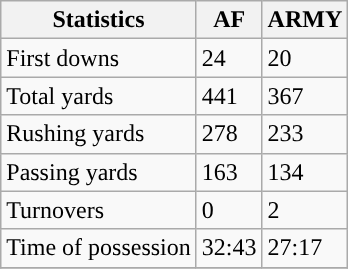<table class="wikitable" style="float: left;">
<tr>
<th>Statistics</th>
<th>AF</th>
<th>ARMY</th>
</tr>
<tr>
<td>First downs</td>
<td>24</td>
<td>20</td>
</tr>
<tr>
<td>Total yards</td>
<td>441</td>
<td>367</td>
</tr>
<tr>
<td>Rushing yards</td>
<td>278</td>
<td>233</td>
</tr>
<tr>
<td>Passing yards</td>
<td>163</td>
<td>134</td>
</tr>
<tr>
<td>Turnovers</td>
<td>0</td>
<td>2</td>
</tr>
<tr>
<td>Time of possession</td>
<td>32:43</td>
<td>27:17</td>
</tr>
<tr>
</tr>
</table>
